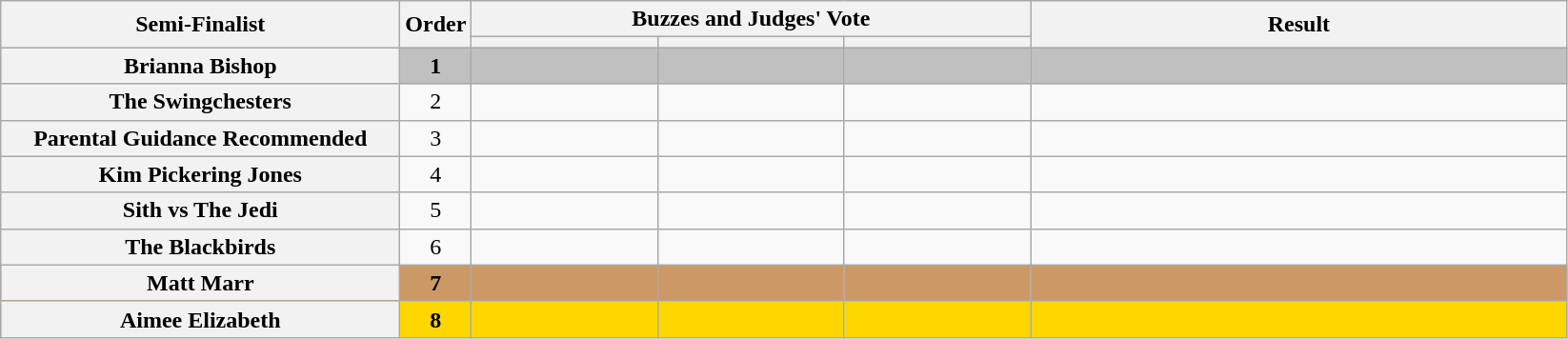<table class="wikitable plainrowheaders sortable" style="text-align:center;">
<tr>
<th scope="col" rowspan=2 class="unsortable" style="width:17em;">Semi-Finalist</th>
<th scope="col" rowspan=2 style="width:1em;">Order</th>
<th scope="col" colspan=3 class="unsortable" style="width:24em;">Buzzes and Judges' Vote</th>
<th scope="col" rowspan=2 style="width:23em;">Result</th>
</tr>
<tr>
<th scope="col" class="unsortable" style="width:6em;"></th>
<th scope="col" class="unsortable" style="width:6em;"></th>
<th scope="col" class="unsortable" style="width:6em;"></th>
</tr>
<tr bgcolor=silver>
<th scope="row"><strong>Brianna Bishop</strong></th>
<td><strong>1</strong></td>
<td style="text-align:center;"></td>
<td style="text-align:center;"></td>
<td style="text-align:center;"></td>
<td><strong></strong></td>
</tr>
<tr>
<th scope="row">The Swingchesters</th>
<td>2</td>
<td style="text-align:center;"></td>
<td style="text-align:center;"></td>
<td style="text-align:center;"></td>
<td></td>
</tr>
<tr>
<th scope="row">Parental Guidance Recommended</th>
<td>3</td>
<td style="text-align:center;"></td>
<td style="text-align:center;"></td>
<td style="text-align:center;"></td>
<td></td>
</tr>
<tr>
<th scope="row">Kim Pickering Jones</th>
<td>4</td>
<td style="text-align:center;"></td>
<td style="text-align:center;"></td>
<td style="text-align:center;"></td>
<td></td>
</tr>
<tr>
<th scope="row">Sith vs The Jedi</th>
<td>5</td>
<td style="text-align:center;"></td>
<td style="text-align:center;"></td>
<td style="text-align:center;"></td>
<td></td>
</tr>
<tr>
<th scope="row">The Blackbirds</th>
<td>6</td>
<td style="text-align:center;"></td>
<td style="text-align:center;"></td>
<td style="text-align:center;"></td>
<td></td>
</tr>
<tr bgcolor=#c96>
<th scope="row"><strong>Matt Marr</strong></th>
<td><strong>7</strong></td>
<td style="text-align:center;"></td>
<td style="text-align:center;"></td>
<td style="text-align:center;"></td>
<td><strong></strong></td>
</tr>
<tr bgcolor=gold>
<th scope="row"><strong>Aimee Elizabeth</strong></th>
<td><strong>8</strong></td>
<td style="text-align:center;"></td>
<td style="text-align:center;"></td>
<td style="text-align:center;"></td>
<td><strong></strong></td>
</tr>
</table>
